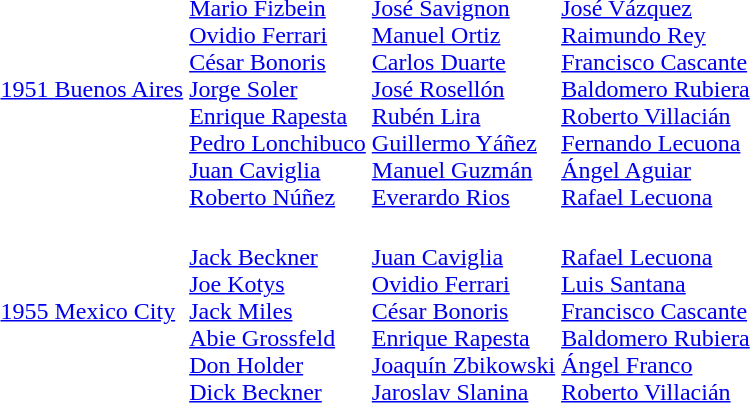<table>
<tr>
<td><a href='#'>1951 Buenos Aires</a></td>
<td><br><a href='#'>Mario Fizbein</a><br><a href='#'>Ovidio Ferrari</a><br><a href='#'>César Bonoris</a><br><a href='#'>Jorge Soler</a><br><a href='#'>Enrique Rapesta</a><br><a href='#'>Pedro Lonchibuco</a><br><a href='#'>Juan Caviglia</a><br><a href='#'>Roberto Núñez</a></td>
<td><br><a href='#'>José Savignon</a><br><a href='#'>Manuel Ortiz</a><br><a href='#'>Carlos Duarte</a><br><a href='#'>José Rosellón</a><br><a href='#'>Rubén Lira</a><br><a href='#'>Guillermo Yáñez</a><br><a href='#'>Manuel Guzmán</a><br><a href='#'>Everardo Rios</a></td>
<td><br><a href='#'>José Vázquez</a><br><a href='#'>Raimundo Rey</a><br><a href='#'>Francisco Cascante</a><br><a href='#'>Baldomero Rubiera</a><br><a href='#'>Roberto Villacián</a><br><a href='#'>Fernando Lecuona</a><br><a href='#'>Ángel Aguiar</a><br><a href='#'>Rafael Lecuona</a></td>
</tr>
<tr>
<td><a href='#'>1955 Mexico City</a></td>
<td><br><a href='#'>Jack Beckner</a><br><a href='#'>Joe Kotys</a><br><a href='#'>Jack Miles</a><br><a href='#'>Abie Grossfeld</a><br><a href='#'>Don Holder</a><br><a href='#'>Dick Beckner</a></td>
<td><br><a href='#'>Juan Caviglia</a><br><a href='#'>Ovidio Ferrari</a><br><a href='#'>César Bonoris</a><br><a href='#'>Enrique Rapesta</a><br><a href='#'>Joaquín Zbikowski</a><br><a href='#'>Jaroslav Slanina</a></td>
<td><br><a href='#'>Rafael Lecuona</a><br><a href='#'>Luis Santana</a><br><a href='#'>Francisco Cascante</a><br><a href='#'>Baldomero Rubiera</a><br><a href='#'>Ángel Franco</a><br><a href='#'>Roberto Villacián</a></td>
</tr>
</table>
